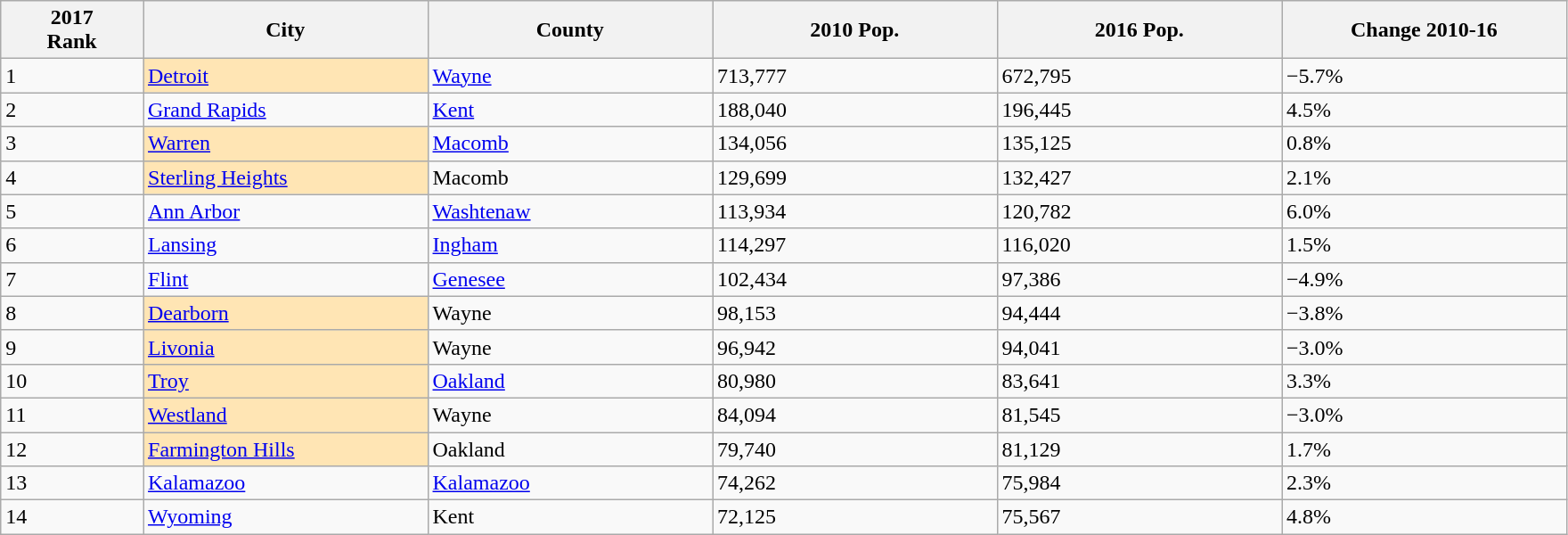<table class="wikitable sortable">
<tr>
<th bgcolor="#DDDDFF" width="5%">2017<br>Rank</th>
<th bgcolor="#DDDDFF" width="10%">City</th>
<th bgcolor="#DDDDFF" width="10%">County</th>
<th bgcolor="#DDDDFF" width="10%">2010 Pop.</th>
<th bgcolor="#DDDDFF" width="10%">2016 Pop.</th>
<th bgcolor="#DDDDFF" width="10%">Change 2010-16</th>
</tr>
<tr align="left">
<td>1</td>
<td bgcolor=#FFE5B4><a href='#'>Detroit</a></td>
<td><a href='#'>Wayne</a></td>
<td>713,777</td>
<td>672,795</td>
<td>−5.7% </td>
</tr>
<tr align="left">
<td>2</td>
<td><a href='#'>Grand Rapids</a></td>
<td><a href='#'>Kent</a></td>
<td>188,040</td>
<td>196,445</td>
<td>4.5% </td>
</tr>
<tr align="left">
<td>3</td>
<td bgcolor=#FFE5B4><a href='#'>Warren</a></td>
<td><a href='#'>Macomb</a></td>
<td>134,056</td>
<td>135,125</td>
<td>0.8% </td>
</tr>
<tr align="left">
<td>4</td>
<td bgcolor=#FFE5B4><a href='#'>Sterling Heights</a></td>
<td>Macomb</td>
<td>129,699</td>
<td>132,427</td>
<td>2.1% </td>
</tr>
<tr align="left">
<td>5</td>
<td><a href='#'>Ann Arbor</a></td>
<td><a href='#'>Washtenaw</a></td>
<td>113,934</td>
<td>120,782</td>
<td>6.0% </td>
</tr>
<tr align="left">
<td>6</td>
<td><a href='#'>Lansing</a></td>
<td><a href='#'>Ingham</a></td>
<td>114,297</td>
<td>116,020</td>
<td>1.5% </td>
</tr>
<tr align="left">
<td>7</td>
<td><a href='#'>Flint</a></td>
<td><a href='#'>Genesee</a></td>
<td>102,434</td>
<td>97,386</td>
<td>−4.9% </td>
</tr>
<tr align="left">
<td>8</td>
<td bgcolor=#FFE5B4><a href='#'>Dearborn</a></td>
<td>Wayne</td>
<td>98,153</td>
<td>94,444</td>
<td>−3.8% </td>
</tr>
<tr align="left">
<td>9</td>
<td bgcolor=#FFE5B4><a href='#'>Livonia</a></td>
<td>Wayne</td>
<td>96,942</td>
<td>94,041</td>
<td>−3.0% </td>
</tr>
<tr align="left">
<td>10</td>
<td bgcolor=#FFE5B4><a href='#'>Troy</a></td>
<td><a href='#'>Oakland</a></td>
<td>80,980</td>
<td>83,641</td>
<td>3.3% </td>
</tr>
<tr align="left">
<td>11</td>
<td bgcolor=#FFE5B4><a href='#'>Westland</a></td>
<td>Wayne</td>
<td>84,094</td>
<td>81,545</td>
<td>−3.0% </td>
</tr>
<tr align="left">
<td>12</td>
<td bgcolor=#FFE5B4><a href='#'>Farmington Hills</a></td>
<td>Oakland</td>
<td>79,740</td>
<td>81,129</td>
<td>1.7% </td>
</tr>
<tr align="left">
<td>13</td>
<td><a href='#'>Kalamazoo</a></td>
<td><a href='#'>Kalamazoo</a></td>
<td>74,262</td>
<td>75,984</td>
<td>2.3% </td>
</tr>
<tr align="left">
<td>14</td>
<td><a href='#'>Wyoming</a></td>
<td>Kent</td>
<td>72,125</td>
<td>75,567</td>
<td>4.8% </td>
</tr>
</table>
